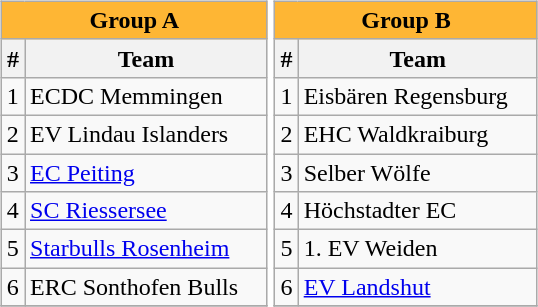<table>
<tr valign=top>
<td><br><table class="sortable wikitable" style="width:100%;text-align:center">
<tr>
<th style="background:#feb634;" colspan="2">Group A</th>
</tr>
<tr>
<th width=1%>#</th>
<th width=85%>Team</th>
</tr>
<tr>
<td align=left>1</td>
<td align=left>ECDC Memmingen</td>
</tr>
<tr>
<td align=left>2</td>
<td align=left>EV Lindau Islanders</td>
</tr>
<tr>
<td align=left>3</td>
<td align=left><a href='#'>EC Peiting</a></td>
</tr>
<tr>
<td align=left>4</td>
<td align=left><a href='#'>SC Riessersee</a></td>
</tr>
<tr>
<td align=left>5</td>
<td align=left><a href='#'>Starbulls Rosenheim</a></td>
</tr>
<tr>
<td align=left>6</td>
<td align=left>ERC Sonthofen Bulls</td>
</tr>
<tr>
</tr>
</table>
</td>
<td><br><table class="sortable wikitable" style="width:100%;text-align:center">
<tr>
<th style="background:#feb634;" colspan="2">Group B</th>
</tr>
<tr>
<th width=1%>#</th>
<th width=85%>Team</th>
</tr>
<tr>
<td align=left>1</td>
<td align=left>Eisbären Regensburg</td>
</tr>
<tr>
<td align=left>2</td>
<td align=left>EHC Waldkraiburg</td>
</tr>
<tr>
<td align=left>3</td>
<td align=left>Selber Wölfe</td>
</tr>
<tr>
<td align=left>4</td>
<td align=left>Höchstadter EC</td>
</tr>
<tr>
<td align=left>5</td>
<td align=left>1. EV Weiden</td>
</tr>
<tr>
<td align=left>6</td>
<td align=left><a href='#'>EV Landshut</a></td>
</tr>
<tr>
</tr>
</table>
</td>
</tr>
</table>
